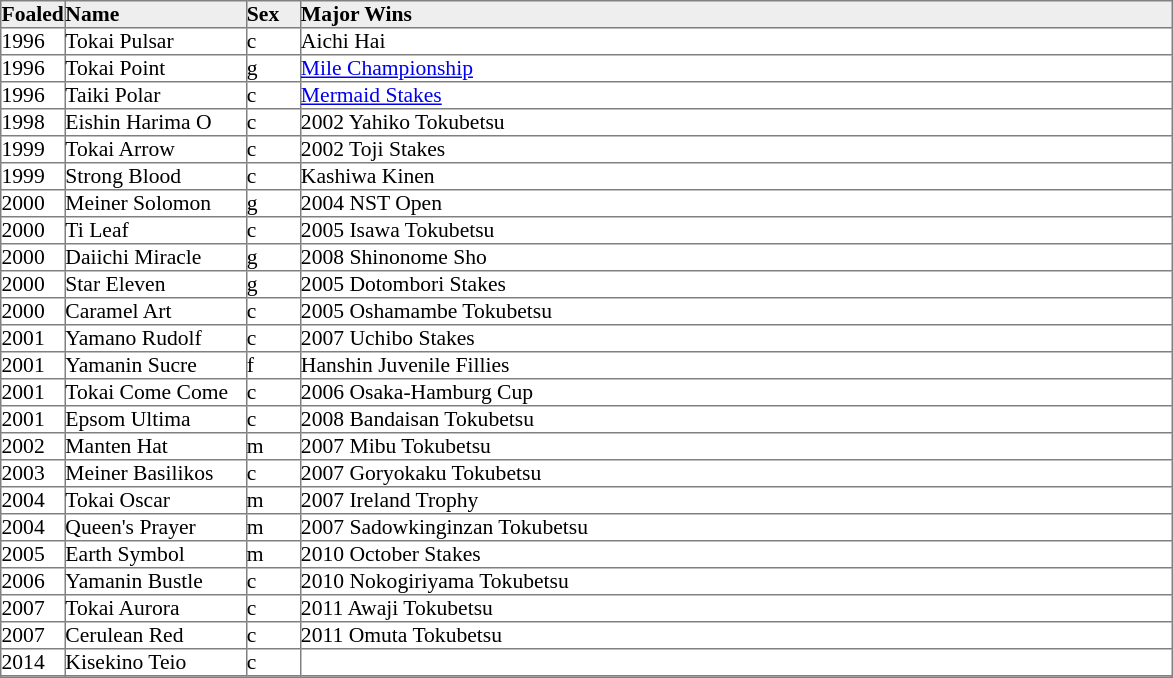<table border="1" cellpadding="0" style="border-collapse: collapse; font-size:90%">
<tr style="background:#eee;">
<td style="width:35px;"><strong>Foaled</strong></td>
<td style="width:120px;"><strong>Name</strong></td>
<td style="width:35px;"><strong>Sex</strong></td>
<td style="width:580px;"><strong>Major Wins</strong></td>
</tr>
<tr>
<td>1996</td>
<td>Tokai Pulsar</td>
<td>c</td>
<td>Aichi Hai</td>
</tr>
<tr>
<td>1996</td>
<td>Tokai Point</td>
<td>g</td>
<td><a href='#'>Mile Championship</a></td>
</tr>
<tr>
<td>1996</td>
<td>Taiki Polar</td>
<td>c</td>
<td><a href='#'>Mermaid Stakes</a></td>
</tr>
<tr>
<td>1998</td>
<td>Eishin Harima O</td>
<td>c</td>
<td>2002 Yahiko Tokubetsu</td>
</tr>
<tr>
<td>1999</td>
<td>Tokai Arrow</td>
<td>c</td>
<td>2002 Toji Stakes</td>
</tr>
<tr>
<td>1999</td>
<td>Strong Blood</td>
<td>c</td>
<td>Kashiwa Kinen</td>
</tr>
<tr>
<td>2000</td>
<td>Meiner Solomon</td>
<td>g</td>
<td>2004 NST Open</td>
</tr>
<tr>
<td>2000</td>
<td>Ti Leaf</td>
<td>c</td>
<td>2005 Isawa Tokubetsu</td>
</tr>
<tr>
<td>2000</td>
<td>Daiichi Miracle</td>
<td>g</td>
<td>2008 Shinonome Sho</td>
</tr>
<tr>
<td>2000</td>
<td>Star Eleven</td>
<td>g</td>
<td>2005 Dotombori Stakes</td>
</tr>
<tr>
<td>2000</td>
<td>Caramel Art</td>
<td>c</td>
<td>2005 Oshamambe Tokubetsu</td>
</tr>
<tr>
<td>2001</td>
<td>Yamano Rudolf</td>
<td>c</td>
<td>2007 Uchibo Stakes</td>
</tr>
<tr>
<td>2001</td>
<td>Yamanin Sucre</td>
<td>f</td>
<td>Hanshin Juvenile Fillies</td>
</tr>
<tr>
<td>2001</td>
<td>Tokai Come Come</td>
<td>c</td>
<td>2006 Osaka-Hamburg Cup</td>
</tr>
<tr>
<td>2001</td>
<td>Epsom Ultima</td>
<td>c</td>
<td>2008 Bandaisan Tokubetsu</td>
</tr>
<tr>
<td>2002</td>
<td>Manten Hat</td>
<td>m</td>
<td>2007 Mibu Tokubetsu</td>
</tr>
<tr>
<td>2003</td>
<td>Meiner Basilikos</td>
<td>c</td>
<td>2007 Goryokaku Tokubetsu</td>
</tr>
<tr>
<td>2004</td>
<td>Tokai Oscar</td>
<td>m</td>
<td>2007 Ireland Trophy</td>
</tr>
<tr>
<td>2004</td>
<td>Queen's Prayer</td>
<td>m</td>
<td>2007 Sadowkinginzan Tokubetsu</td>
</tr>
<tr>
<td>2005</td>
<td>Earth Symbol</td>
<td>m</td>
<td>2010 October Stakes</td>
</tr>
<tr>
<td>2006</td>
<td>Yamanin Bustle</td>
<td>c</td>
<td>2010 Nokogiriyama Tokubetsu</td>
</tr>
<tr>
<td>2007</td>
<td>Tokai Aurora</td>
<td>c</td>
<td>2011 Awaji Tokubetsu</td>
</tr>
<tr>
<td>2007</td>
<td>Cerulean Red</td>
<td>c</td>
<td>2011 Omuta Tokubetsu</td>
</tr>
<tr>
<td>2014</td>
<td>Kisekino Teio</td>
<td>c</td>
<td></td>
</tr>
<tr>
<td></td>
</tr>
</table>
